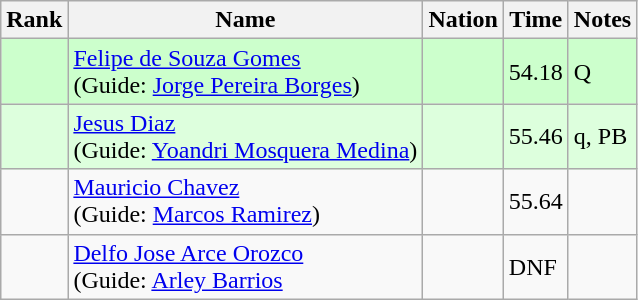<table class="wikitable sortable">
<tr>
<th>Rank</th>
<th>Name</th>
<th>Nation</th>
<th>Time</th>
<th>Notes</th>
</tr>
<tr bgcolor=ccffcc>
<td></td>
<td><a href='#'>Felipe de Souza Gomes</a><br>(Guide: <a href='#'>Jorge Pereira Borges</a>)</td>
<td></td>
<td>54.18</td>
<td>Q</td>
</tr>
<tr bgcolor=ddffdd>
<td></td>
<td><a href='#'>Jesus Diaz</a><br>(Guide: <a href='#'>Yoandri Mosquera Medina</a>)</td>
<td></td>
<td>55.46</td>
<td>q, PB</td>
</tr>
<tr>
<td></td>
<td><a href='#'>Mauricio Chavez</a><br>(Guide: <a href='#'>Marcos Ramirez</a>)</td>
<td></td>
<td>55.64</td>
<td></td>
</tr>
<tr>
<td></td>
<td><a href='#'>Delfo Jose Arce Orozco</a><br>(Guide: <a href='#'>Arley Barrios</a></td>
<td></td>
<td>DNF</td>
<td></td>
</tr>
</table>
